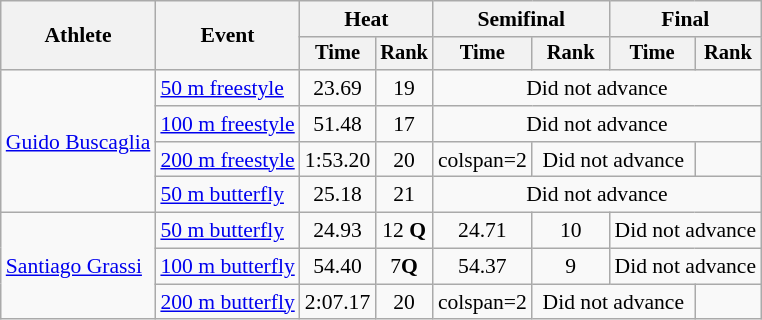<table class=wikitable style="font-size:90%">
<tr>
<th rowspan=2>Athlete</th>
<th rowspan=2>Event</th>
<th colspan="2">Heat</th>
<th colspan="2">Semifinal</th>
<th colspan="2">Final</th>
</tr>
<tr style="font-size:95%">
<th>Time</th>
<th>Rank</th>
<th>Time</th>
<th>Rank</th>
<th>Time</th>
<th>Rank</th>
</tr>
<tr align=center>
<td align=left rowspan=4><a href='#'>Guido Buscaglia</a></td>
<td align=left><a href='#'>50 m freestyle</a></td>
<td>23.69</td>
<td>19</td>
<td colspan=4>Did not advance</td>
</tr>
<tr align=center>
<td align=left><a href='#'>100 m freestyle</a></td>
<td>51.48</td>
<td>17</td>
<td colspan=4>Did not advance</td>
</tr>
<tr align=center>
<td align=left><a href='#'>200 m freestyle</a></td>
<td>1:53.20</td>
<td>20</td>
<td>colspan=2 </td>
<td colspan=2>Did not advance</td>
</tr>
<tr align=center>
<td align=left><a href='#'>50 m butterfly</a></td>
<td>25.18</td>
<td>21</td>
<td colspan=4>Did not advance</td>
</tr>
<tr align=center>
<td align=left rowspan=3><a href='#'>Santiago Grassi</a></td>
<td align=left><a href='#'>50 m butterfly</a></td>
<td>24.93</td>
<td>12 <strong>Q</strong></td>
<td>24.71</td>
<td>10</td>
<td colspan=2>Did not advance</td>
</tr>
<tr align=center>
<td align=left><a href='#'>100 m butterfly</a></td>
<td>54.40</td>
<td>7<strong>Q</strong></td>
<td>54.37</td>
<td>9</td>
<td colspan=2>Did not advance</td>
</tr>
<tr align=center>
<td align=left><a href='#'>200 m butterfly</a></td>
<td>2:07.17</td>
<td>20</td>
<td>colspan=2 </td>
<td colspan=2>Did not advance</td>
</tr>
</table>
